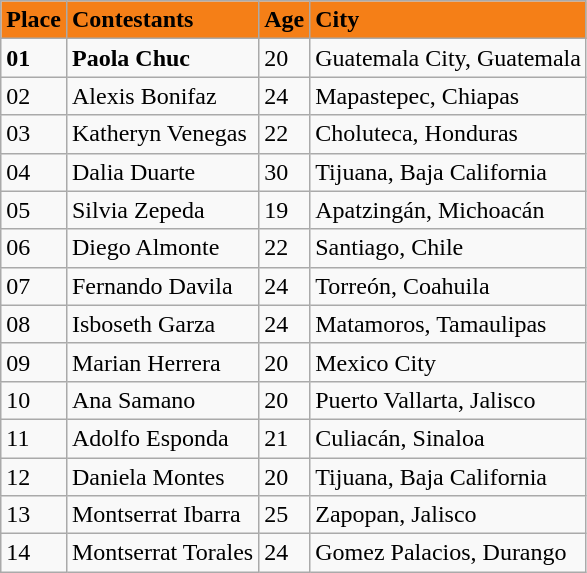<table class="wikitable">
<tr style="background:#F57F17; color:Black;">
<td><strong>Place</strong></td>
<td><strong>Contestants</strong></td>
<td><strong>Age</strong></td>
<td><strong>City</strong></td>
</tr>
<tr>
<td><strong>01</strong></td>
<td><strong>Paola Chuc</strong></td>
<td>20</td>
<td>Guatemala City, Guatemala</td>
</tr>
<tr>
<td>02</td>
<td>Alexis Bonifaz</td>
<td>24</td>
<td>Mapastepec, Chiapas</td>
</tr>
<tr>
<td>03</td>
<td>Katheryn Venegas</td>
<td>22</td>
<td>Choluteca, Honduras</td>
</tr>
<tr>
<td>04</td>
<td>Dalia Duarte</td>
<td>30</td>
<td>Tijuana, Baja California</td>
</tr>
<tr>
<td>05</td>
<td>Silvia Zepeda</td>
<td>19</td>
<td>Apatzingán, Michoacán</td>
</tr>
<tr>
<td>06</td>
<td>Diego Almonte</td>
<td>22</td>
<td>Santiago, Chile</td>
</tr>
<tr>
<td>07</td>
<td>Fernando Davila</td>
<td>24</td>
<td>Torreón, Coahuila</td>
</tr>
<tr>
<td>08</td>
<td>Isboseth Garza</td>
<td>24</td>
<td>Matamoros, Tamaulipas</td>
</tr>
<tr>
<td>09</td>
<td>Marian Herrera</td>
<td>20</td>
<td>Mexico City</td>
</tr>
<tr>
<td>10</td>
<td>Ana Samano</td>
<td>20</td>
<td>Puerto Vallarta, Jalisco</td>
</tr>
<tr>
<td>11</td>
<td>Adolfo Esponda</td>
<td>21</td>
<td>Culiacán, Sinaloa</td>
</tr>
<tr>
<td>12</td>
<td>Daniela Montes</td>
<td>20</td>
<td>Tijuana, Baja California</td>
</tr>
<tr>
<td>13</td>
<td>Montserrat Ibarra</td>
<td>25</td>
<td>Zapopan, Jalisco</td>
</tr>
<tr>
<td>14</td>
<td>Montserrat Torales</td>
<td>24</td>
<td>Gomez Palacios, Durango</td>
</tr>
</table>
